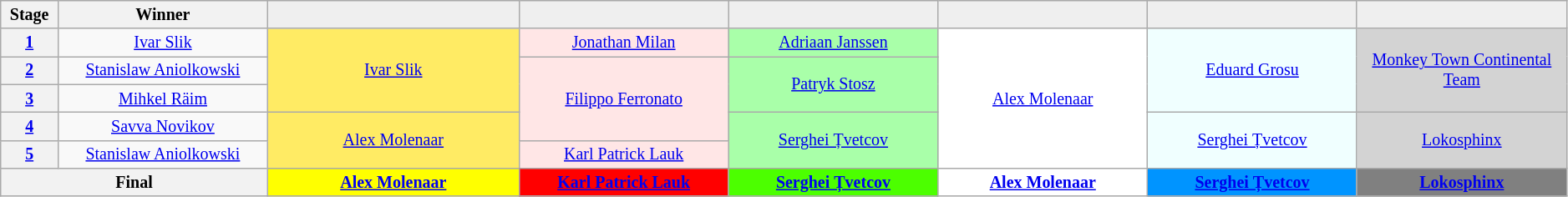<table class="wikitable" style="text-align: center; font-size:smaller;">
<tr style="background:#efefef;">
<th style="width:2%;">Stage</th>
<th style="width:10%;">Winner</th>
<th style="background:#efefef; width:12%;"></th>
<th style="background:#efefef; width:10%;"></th>
<th style="background:#efefef; width:10%;"></th>
<th style="background:#efefef; width:10%;"></th>
<th style="background:#efefef; width:10%;"></th>
<th style="background:#efefef; width:10%;"></th>
</tr>
<tr>
<th><a href='#'>1</a></th>
<td><a href='#'>Ivar Slik</a></td>
<td rowspan=3 style="background:#FFEB64;"><a href='#'>Ivar Slik</a></td>
<td style="background:#FFE6E6;"><a href='#'>Jonathan Milan</a></td>
<td style="background:#A9FFA9;"><a href='#'>Adriaan Janssen</a></td>
<td rowspan=5 style="background:white;"><a href='#'>Alex Molenaar</a></td>
<td rowspan=3 style="background:azure;"><a href='#'>Eduard Grosu</a></td>
<td rowspan=3 style="background:#D3D3D3;"><a href='#'>Monkey Town Continental Team</a></td>
</tr>
<tr>
<th><a href='#'>2</a></th>
<td><a href='#'>Stanislaw Aniolkowski</a></td>
<td rowspan=3 style="background:#FFE6E6;"><a href='#'>Filippo Ferronato</a></td>
<td rowspan=2 style="background:#A9FFA9;"><a href='#'>Patryk Stosz</a></td>
</tr>
<tr>
<th><a href='#'>3</a></th>
<td><a href='#'>Mihkel Räim</a></td>
</tr>
<tr>
<th><a href='#'>4</a></th>
<td><a href='#'>Savva Novikov</a></td>
<td rowspan=2 style="background:#FFEB64;"><a href='#'>Alex Molenaar</a></td>
<td rowspan=2 style="background:#A9FFA9;"><a href='#'>Serghei Țvetcov</a></td>
<td rowspan=2 style="background:azure;"><a href='#'>Serghei Țvetcov</a></td>
<td rowspan=2 style="background:#D3D3D3;"><a href='#'>Lokosphinx</a></td>
</tr>
<tr>
<th><a href='#'>5</a></th>
<td><a href='#'>Stanislaw Aniolkowski</a></td>
<td style="background:#FFE6E6;"><a href='#'>Karl Patrick Lauk</a></td>
</tr>
<tr>
<th colspan="2">Final</th>
<th style="background:yellow;"><a href='#'>Alex Molenaar</a></th>
<th style="background:#f00;"><a href='#'>Karl Patrick Lauk</a></th>
<th style="background:#4CFF00;"><a href='#'>Serghei Țvetcov</a></th>
<th style="background:#fff;"><a href='#'>Alex Molenaar</a></th>
<th style="background:#0094FF;"><a href='#'>Serghei Țvetcov</a></th>
<th style="background:#808080;"><a href='#'>Lokosphinx</a></th>
</tr>
</table>
